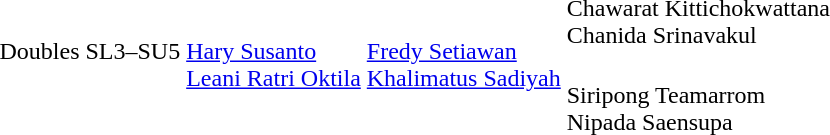<table>
<tr>
<td rowspan="2">Doubles</td>
<td rowspan="2">SL3–SU5</td>
<td rowspan="2"><br><a href='#'>Hary Susanto</a><br><a href='#'>Leani Ratri Oktila</a></td>
<td rowspan="2"><br><a href='#'>Fredy Setiawan</a><br><a href='#'>Khalimatus Sadiyah</a></td>
<td><br>Chawarat Kittichokwattana<br>Chanida Srinavakul</td>
</tr>
<tr>
<td><br>Siripong Teamarrom<br>Nipada Saensupa</td>
</tr>
</table>
